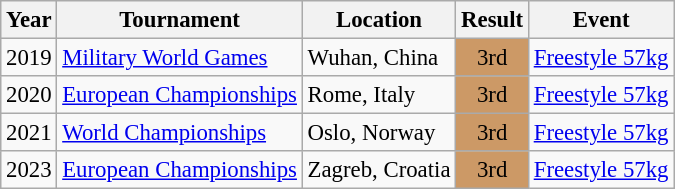<table class="wikitable" style="font-size:95%;">
<tr>
<th>Year</th>
<th>Tournament</th>
<th>Location</th>
<th>Result</th>
<th>Event</th>
</tr>
<tr>
<td>2019</td>
<td><a href='#'>Military World Games</a></td>
<td>Wuhan, China</td>
<td align="center" bgcolor="cc9966">3rd</td>
<td><a href='#'>Freestyle 57kg</a></td>
</tr>
<tr>
<td>2020</td>
<td><a href='#'>European Championships</a></td>
<td>Rome, Italy</td>
<td align="center" bgcolor="cc9966">3rd</td>
<td><a href='#'>Freestyle 57kg</a></td>
</tr>
<tr>
<td>2021</td>
<td><a href='#'>World Championships</a></td>
<td>Oslo, Norway</td>
<td align="center" bgcolor="cc9966">3rd</td>
<td><a href='#'>Freestyle 57kg</a></td>
</tr>
<tr>
<td>2023</td>
<td><a href='#'>European Championships</a></td>
<td>Zagreb, Croatia</td>
<td align="center" bgcolor="cc9966">3rd</td>
<td><a href='#'>Freestyle 57kg</a></td>
</tr>
</table>
